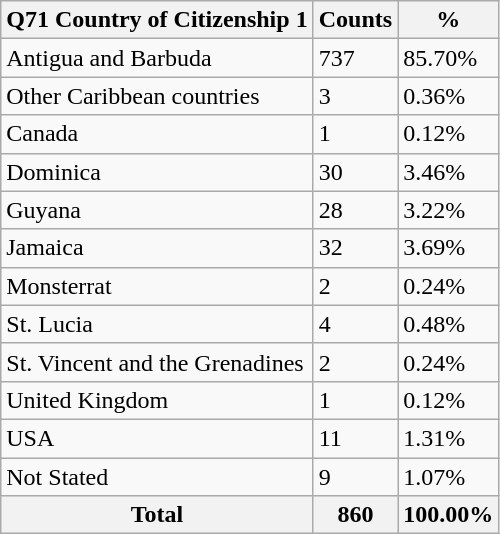<table class="wikitable sortable">
<tr>
<th>Q71 Country of Citizenship 1</th>
<th>Counts</th>
<th>%</th>
</tr>
<tr>
<td>Antigua and Barbuda</td>
<td>737</td>
<td>85.70%</td>
</tr>
<tr>
<td>Other Caribbean countries</td>
<td>3</td>
<td>0.36%</td>
</tr>
<tr>
<td>Canada</td>
<td>1</td>
<td>0.12%</td>
</tr>
<tr>
<td>Dominica</td>
<td>30</td>
<td>3.46%</td>
</tr>
<tr>
<td>Guyana</td>
<td>28</td>
<td>3.22%</td>
</tr>
<tr>
<td>Jamaica</td>
<td>32</td>
<td>3.69%</td>
</tr>
<tr>
<td>Monsterrat</td>
<td>2</td>
<td>0.24%</td>
</tr>
<tr>
<td>St. Lucia</td>
<td>4</td>
<td>0.48%</td>
</tr>
<tr>
<td>St. Vincent and the Grenadines</td>
<td>2</td>
<td>0.24%</td>
</tr>
<tr>
<td>United Kingdom</td>
<td>1</td>
<td>0.12%</td>
</tr>
<tr>
<td>USA</td>
<td>11</td>
<td>1.31%</td>
</tr>
<tr>
<td>Not Stated</td>
<td>9</td>
<td>1.07%</td>
</tr>
<tr>
<th>Total</th>
<th>860</th>
<th>100.00%</th>
</tr>
</table>
